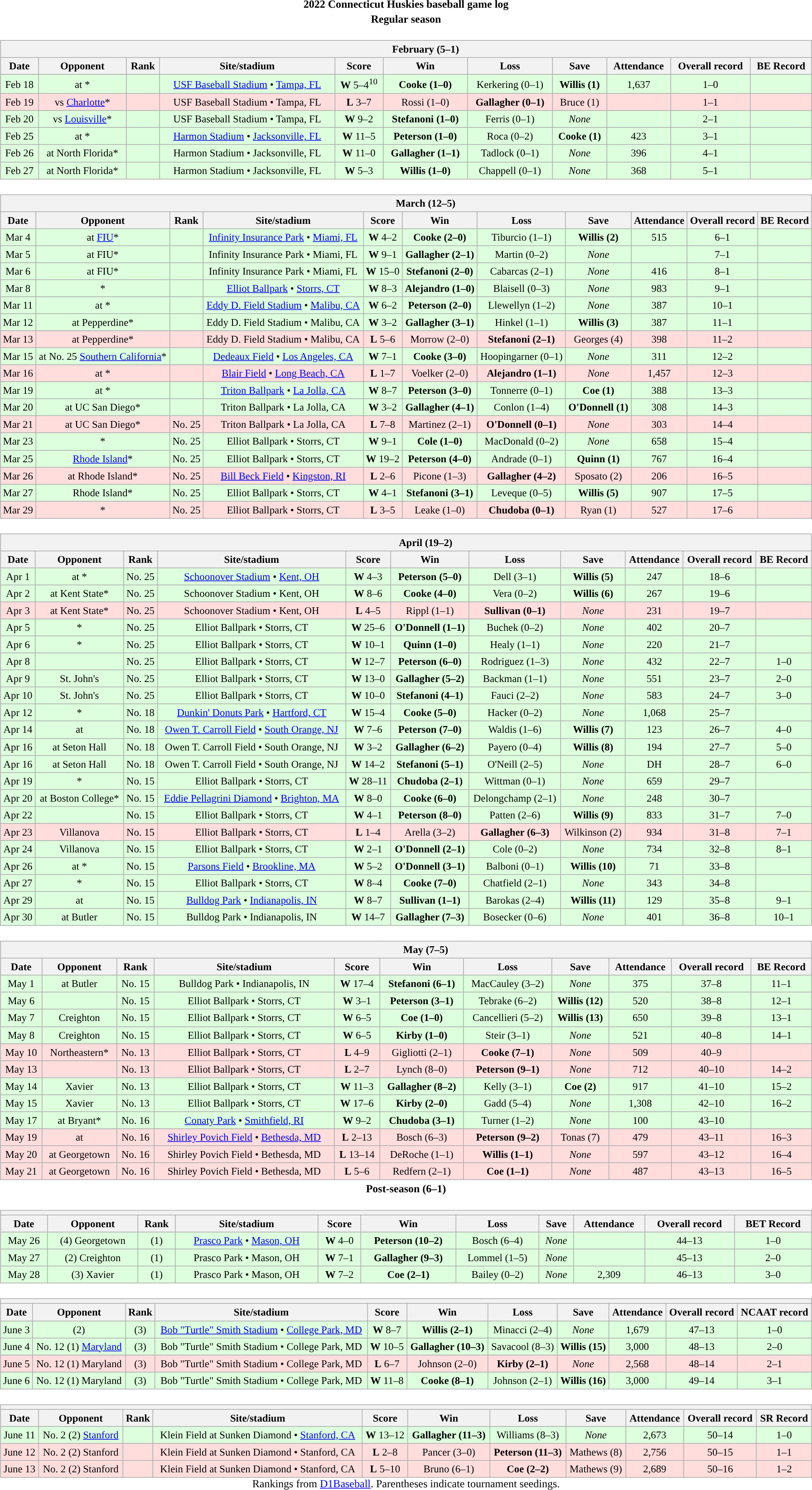<table class="toccolours" width=95% style="clear:both; margin:1.5em auto; text-align:center;">
<tr>
<th colspan=2>2022 Connecticut Huskies baseball game log</th>
</tr>
<tr>
<th colspan=2>Regular season</th>
</tr>
<tr valign="top">
<td><br><table class="wikitable collapsible collapsed" style="margin:auto; width:100%; text-align:center; font-size:95%">
<tr>
<th colspan=12 style="padding-left:4em;">February (5–1)</th>
</tr>
<tr>
<th>Date</th>
<th>Opponent</th>
<th>Rank</th>
<th>Site/stadium</th>
<th>Score</th>
<th>Win</th>
<th>Loss</th>
<th>Save</th>
<th>Attendance</th>
<th>Overall record</th>
<th>BE Record</th>
</tr>
<tr bgcolor=ddffdd>
<td>Feb 18</td>
<td>at *</td>
<td></td>
<td><a href='#'>USF Baseball Stadium</a> • <a href='#'>Tampa, FL</a></td>
<td><strong>W</strong> 5–4<sup>10</sup></td>
<td><strong>Cooke (1–0)</strong></td>
<td>Kerkering (0–1)</td>
<td><strong>Willis (1)</strong></td>
<td>1,637</td>
<td>1–0</td>
<td></td>
</tr>
<tr bgcolor=ffdddd>
<td>Feb 19</td>
<td>vs <a href='#'>Charlotte</a>*</td>
<td></td>
<td>USF Baseball Stadium • Tampa, FL</td>
<td><strong>L</strong> 3–7</td>
<td>Rossi (1–0)</td>
<td><strong>Gallagher (0–1)</strong></td>
<td>Bruce (1)</td>
<td></td>
<td>1–1</td>
<td></td>
</tr>
<tr bgcolor=ddffdd>
<td>Feb 20</td>
<td>vs <a href='#'>Louisville</a>*</td>
<td></td>
<td>USF Baseball Stadium • Tampa, FL</td>
<td><strong>W</strong> 9–2</td>
<td><strong>Stefanoni (1–0)</strong></td>
<td>Ferris (0–1)</td>
<td><em>None</em></td>
<td></td>
<td>2–1</td>
<td></td>
</tr>
<tr bgcolor=ddffdd>
<td>Feb 25</td>
<td>at *</td>
<td></td>
<td><a href='#'>Harmon Stadium</a> • <a href='#'>Jacksonville, FL</a></td>
<td><strong>W</strong> 11–5</td>
<td><strong>Peterson (1–0)</strong></td>
<td>Roca (0–2)</td>
<td><strong>Cooke (1)</strong></td>
<td>423</td>
<td>3–1</td>
<td></td>
</tr>
<tr bgcolor=ddffdd>
<td>Feb 26</td>
<td>at North Florida*</td>
<td></td>
<td>Harmon Stadium • Jacksonville, FL</td>
<td><strong>W</strong> 11–0</td>
<td><strong>Gallagher (1–1)</strong></td>
<td>Tadlock (0–1)</td>
<td><em>None</em></td>
<td>396</td>
<td>4–1</td>
<td></td>
</tr>
<tr bgcolor=ddffdd>
<td>Feb 27</td>
<td>at North Florida*</td>
<td></td>
<td>Harmon Stadium • Jacksonville, FL</td>
<td><strong>W</strong> 5–3</td>
<td><strong>Willis (1–0)</strong></td>
<td>Chappell (0–1)</td>
<td><em>None</em></td>
<td>368</td>
<td>5–1</td>
<td></td>
</tr>
</table>
</td>
</tr>
<tr>
<td><br><table class="wikitable collapsible collapsed" style="margin:auto; width:100%; text-align:center; font-size:95%">
<tr>
<th colspan=12 style="padding-left:4em;">March (12–5)</th>
</tr>
<tr>
<th>Date</th>
<th>Opponent</th>
<th>Rank</th>
<th>Site/stadium</th>
<th>Score</th>
<th>Win</th>
<th>Loss</th>
<th>Save</th>
<th>Attendance</th>
<th>Overall record</th>
<th>BE Record</th>
</tr>
<tr bgcolor=ddffdd>
<td>Mar 4</td>
<td>at <a href='#'>FIU</a>*</td>
<td></td>
<td><a href='#'>Infinity Insurance Park</a> • <a href='#'>Miami, FL</a></td>
<td><strong>W</strong> 4–2</td>
<td><strong>Cooke (2–0)</strong></td>
<td>Tiburcio (1–1)</td>
<td><strong>Willis (2)</strong></td>
<td>515</td>
<td>6–1</td>
<td></td>
</tr>
<tr bgcolor=ddffdd>
<td>Mar 5</td>
<td>at FIU*</td>
<td></td>
<td>Infinity Insurance Park • Miami, FL</td>
<td><strong>W</strong> 9–1</td>
<td><strong>Gallagher (2–1)</strong></td>
<td>Martin (0–2)</td>
<td><em>None</em></td>
<td></td>
<td>7–1</td>
<td></td>
</tr>
<tr bgcolor=ddffdd>
<td>Mar 6</td>
<td>at FIU*</td>
<td></td>
<td>Infinity Insurance Park • Miami, FL</td>
<td><strong>W</strong> 15–0</td>
<td><strong>Stefanoni (2–0)</strong></td>
<td>Cabarcas (2–1)</td>
<td><em>None</em></td>
<td>416</td>
<td>8–1</td>
<td></td>
</tr>
<tr bgcolor=ddffdd>
<td>Mar 8</td>
<td>*</td>
<td></td>
<td><a href='#'>Elliot Ballpark</a> • <a href='#'>Storrs, CT</a></td>
<td><strong>W</strong> 8–3</td>
<td><strong>Alejandro (1–0)</strong></td>
<td>Blaisell (0–3)</td>
<td><em>None</em></td>
<td>983</td>
<td>9–1</td>
<td></td>
</tr>
<tr bgcolor=ddffdd>
<td>Mar 11</td>
<td>at *</td>
<td></td>
<td><a href='#'>Eddy D. Field Stadium</a> • <a href='#'>Malibu, CA</a></td>
<td><strong>W</strong> 6–2</td>
<td><strong>Peterson (2–0)</strong></td>
<td>Llewellyn (1–2)</td>
<td><em>None</em></td>
<td>387</td>
<td>10–1</td>
<td></td>
</tr>
<tr bgcolor=ddffdd>
<td>Mar 12</td>
<td>at Pepperdine*</td>
<td></td>
<td>Eddy D. Field Stadium • Malibu, CA</td>
<td><strong>W</strong> 3–2</td>
<td><strong>Gallagher (3–1)</strong></td>
<td>Hinkel (1–1)</td>
<td><strong>Willis (3)</strong></td>
<td>387</td>
<td>11–1</td>
<td></td>
</tr>
<tr bgcolor=ffdddd>
<td>Mar 13</td>
<td>at Pepperdine*</td>
<td></td>
<td>Eddy D. Field Stadium • Malibu, CA</td>
<td><strong>L</strong> 5–6</td>
<td>Morrow (2–0)</td>
<td><strong>Stefanoni (2–1)</strong></td>
<td>Georges (4)</td>
<td>398</td>
<td>11–2</td>
<td></td>
</tr>
<tr bgcolor=ddffdd>
<td>Mar 15</td>
<td>at No. 25 <a href='#'>Southern California</a>*</td>
<td></td>
<td><a href='#'>Dedeaux Field</a> • <a href='#'>Los Angeles, CA</a></td>
<td><strong>W</strong> 7–1</td>
<td><strong>Cooke (3–0)</strong></td>
<td>Hoopingarner (0–1)</td>
<td><em>None</em></td>
<td>311</td>
<td>12–2</td>
<td></td>
</tr>
<tr bgcolor=ffdddd>
<td>Mar 16</td>
<td>at *</td>
<td></td>
<td><a href='#'>Blair Field</a> • <a href='#'>Long Beach, CA</a></td>
<td><strong>L</strong> 1–7</td>
<td>Voelker (2–0)</td>
<td><strong>Alejandro (1–1)</strong></td>
<td><em>None</em></td>
<td>1,457</td>
<td>12–3</td>
<td></td>
</tr>
<tr bgcolor=ddffdd>
<td>Mar 19</td>
<td>at *</td>
<td></td>
<td><a href='#'>Triton Ballpark</a> • <a href='#'>La Jolla, CA</a></td>
<td><strong>W</strong> 8–7</td>
<td><strong>Peterson (3–0)</strong></td>
<td>Tonnerre (0–1)</td>
<td><strong>Coe (1)</strong></td>
<td>388</td>
<td>13–3</td>
<td></td>
</tr>
<tr bgcolor=ddffdd>
<td>Mar 20</td>
<td>at UC San Diego*</td>
<td></td>
<td>Triton Ballpark • La Jolla, CA</td>
<td><strong>W</strong> 3–2</td>
<td><strong>Gallagher (4–1)</strong></td>
<td>Conlon (1–4)</td>
<td><strong>O'Donnell (1)</strong></td>
<td>308</td>
<td>14–3</td>
<td></td>
</tr>
<tr bgcolor=ffdddd>
<td>Mar 21</td>
<td>at UC San Diego*</td>
<td>No. 25</td>
<td>Triton Ballpark • La Jolla, CA</td>
<td><strong>L</strong> 7–8</td>
<td>Martinez (2–1)</td>
<td><strong>O'Donnell (0–1)</strong></td>
<td><em>None</em></td>
<td>303</td>
<td>14–4</td>
<td></td>
</tr>
<tr bgcolor=ddffdd>
<td>Mar 23</td>
<td>*</td>
<td>No. 25</td>
<td>Elliot Ballpark • Storrs, CT</td>
<td><strong>W</strong> 9–1</td>
<td><strong>Cole (1–0)</strong></td>
<td>MacDonald (0–2)</td>
<td><em>None</em></td>
<td>658</td>
<td>15–4</td>
<td></td>
</tr>
<tr bgcolor=ddffdd>
<td>Mar 25</td>
<td><a href='#'>Rhode Island</a>*</td>
<td>No. 25</td>
<td>Elliot Ballpark • Storrs, CT</td>
<td><strong>W</strong> 19–2</td>
<td><strong>Peterson (4–0)</strong></td>
<td>Andrade (0–1)</td>
<td><strong>Quinn (1)</strong></td>
<td>767</td>
<td>16–4</td>
<td></td>
</tr>
<tr bgcolor=ffdddd>
<td>Mar 26</td>
<td>at Rhode Island*</td>
<td>No. 25</td>
<td><a href='#'>Bill Beck Field</a> • <a href='#'>Kingston, RI</a></td>
<td><strong>L</strong> 2–6</td>
<td>Picone (1–3)</td>
<td><strong>Gallagher (4–2)</strong></td>
<td>Sposato (2)</td>
<td>206</td>
<td>16–5</td>
<td></td>
</tr>
<tr bgcolor=ddffdd>
<td>Mar 27</td>
<td>Rhode Island*</td>
<td>No. 25</td>
<td>Elliot Ballpark • Storrs, CT</td>
<td><strong>W</strong> 4–1</td>
<td><strong>Stefanoni (3–1)</strong></td>
<td>Leveque (0–5)</td>
<td><strong>Willis (5)</strong></td>
<td>907</td>
<td>17–5</td>
<td></td>
</tr>
<tr bgcolor=ffdddd>
<td>Mar 29</td>
<td>*</td>
<td>No. 25</td>
<td>Elliot Ballpark • Storrs, CT</td>
<td><strong>L</strong> 3–5</td>
<td>Leake (1–0)</td>
<td><strong>Chudoba (0–1)</strong></td>
<td>Ryan (1)</td>
<td>527</td>
<td>17–6</td>
<td></td>
</tr>
</table>
</td>
</tr>
<tr>
<td><br><table class="wikitable collapsible collapsed" style="margin:auto; width:100%; text-align:center; font-size:95%">
<tr>
<th colspan=12 style="padding-left:4em;">April (19–2)</th>
</tr>
<tr>
<th>Date</th>
<th>Opponent</th>
<th>Rank</th>
<th>Site/stadium</th>
<th>Score</th>
<th>Win</th>
<th>Loss</th>
<th>Save</th>
<th>Attendance</th>
<th>Overall record</th>
<th>BE Record</th>
</tr>
<tr bgcolor=ddffdd>
<td>Apr 1</td>
<td>at *</td>
<td>No. 25</td>
<td><a href='#'>Schoonover Stadium</a> • <a href='#'>Kent, OH</a></td>
<td><strong>W</strong> 4–3</td>
<td><strong>Peterson (5–0)</strong></td>
<td>Dell (3–1)</td>
<td><strong>Willis (5)</strong></td>
<td>247</td>
<td>18–6</td>
<td></td>
</tr>
<tr bgcolor=ddffdd>
<td>Apr 2</td>
<td>at Kent State*</td>
<td>No. 25</td>
<td>Schoonover Stadium • Kent, OH</td>
<td><strong>W</strong> 8–6</td>
<td><strong>Cooke (4–0)</strong></td>
<td>Vera (0–2)</td>
<td><strong>Willis (6)</strong></td>
<td>267</td>
<td>19–6</td>
<td></td>
</tr>
<tr bgcolor=ffdddd>
<td>Apr 3</td>
<td>at Kent State*</td>
<td>No. 25</td>
<td>Schoonover Stadium • Kent, OH</td>
<td><strong>L</strong> 4–5</td>
<td>Rippl (1–1)</td>
<td><strong>Sullivan (0–1)</strong></td>
<td><em>None</em></td>
<td>231</td>
<td>19–7</td>
<td></td>
</tr>
<tr bgcolor=ddffdd>
<td>Apr 5</td>
<td>*</td>
<td>No. 25</td>
<td>Elliot Ballpark • Storrs, CT</td>
<td><strong>W</strong> 25–6</td>
<td><strong>O'Donnell (1–1)</strong></td>
<td>Buchek (0–2)</td>
<td><em>None</em></td>
<td>402</td>
<td>20–7</td>
<td></td>
</tr>
<tr bgcolor=ddffdd>
<td>Apr 6</td>
<td>*</td>
<td>No. 25</td>
<td>Elliot Ballpark • Storrs, CT</td>
<td><strong>W</strong> 10–1</td>
<td><strong>Quinn (1–0)</strong></td>
<td>Healy (1–1)</td>
<td><em>None</em></td>
<td>220</td>
<td>21–7</td>
<td></td>
</tr>
<tr bgcolor=ddffdd>
<td>Apr 8</td>
<td></td>
<td>No. 25</td>
<td>Elliot Ballpark • Storrs, CT</td>
<td><strong>W</strong> 12–7</td>
<td><strong>Peterson (6–0)</strong></td>
<td>Rodriguez (1–3)</td>
<td><em>None</em></td>
<td>432</td>
<td>22–7</td>
<td>1–0</td>
</tr>
<tr bgcolor=ddffdd>
<td>Apr 9</td>
<td>St. John's</td>
<td>No. 25</td>
<td>Elliot Ballpark • Storrs, CT</td>
<td><strong>W</strong> 13–0</td>
<td><strong>Gallagher (5–2)</strong></td>
<td>Backman (1–1)</td>
<td><em>None</em></td>
<td>551</td>
<td>23–7</td>
<td>2–0</td>
</tr>
<tr bgcolor=ddffdd>
<td>Apr 10</td>
<td>St. John's</td>
<td>No. 25</td>
<td>Elliot Ballpark • Storrs, CT</td>
<td><strong>W</strong> 10–0</td>
<td><strong>Stefanoni (4–1)</strong></td>
<td>Fauci (2–2)</td>
<td><em>None</em></td>
<td>583</td>
<td>24–7</td>
<td>3–0</td>
</tr>
<tr bgcolor=ddffdd>
<td>Apr 12</td>
<td>*</td>
<td>No. 18</td>
<td><a href='#'>Dunkin' Donuts Park</a> • <a href='#'>Hartford, CT</a></td>
<td><strong>W</strong> 15–4</td>
<td><strong>Cooke (5–0)</strong></td>
<td>Hacker (0–2)</td>
<td><em>None</em></td>
<td>1,068</td>
<td>25–7</td>
<td></td>
</tr>
<tr bgcolor=ddffdd>
<td>Apr 14</td>
<td>at </td>
<td>No. 18</td>
<td><a href='#'>Owen T. Carroll Field</a> • <a href='#'>South Orange, NJ</a></td>
<td><strong>W</strong> 7–6</td>
<td><strong>Peterson (7–0)</strong></td>
<td>Waldis (1–6)</td>
<td><strong>Willis (7)</strong></td>
<td>123</td>
<td>26–7</td>
<td>4–0</td>
</tr>
<tr bgcolor=ddffdd>
<td>Apr 16</td>
<td>at Seton Hall</td>
<td>No. 18</td>
<td>Owen T. Carroll Field • South Orange, NJ</td>
<td><strong>W</strong> 3–2</td>
<td><strong>Gallagher (6–2)</strong></td>
<td>Payero (0–4)</td>
<td><strong>Willis (8)</strong></td>
<td>194</td>
<td>27–7</td>
<td>5–0</td>
</tr>
<tr bgcolor=ddffdd>
<td>Apr 16</td>
<td>at Seton Hall</td>
<td>No. 18</td>
<td>Owen T. Carroll Field • South Orange, NJ</td>
<td><strong>W</strong> 14–2</td>
<td><strong>Stefanoni (5–1)</strong></td>
<td>O'Neill (2–5)</td>
<td><em>None</em></td>
<td>DH</td>
<td>28–7</td>
<td>6–0</td>
</tr>
<tr bgcolor=ddffdd>
<td>Apr 19</td>
<td>*</td>
<td>No. 15</td>
<td>Elliot Ballpark • Storrs, CT</td>
<td><strong>W</strong> 28–11</td>
<td><strong>Chudoba (2–1)</strong></td>
<td>Wittman (0–1)</td>
<td><em>None</em></td>
<td>659</td>
<td>29–7</td>
<td></td>
</tr>
<tr bgcolor=ddffdd>
<td>Apr 20</td>
<td>at Boston College*</td>
<td>No. 15</td>
<td><a href='#'>Eddie Pellagrini Diamond</a> • <a href='#'>Brighton, MA</a></td>
<td><strong>W</strong> 8–0</td>
<td><strong>Cooke (6–0)</strong></td>
<td>Delongchamp (2–1)</td>
<td><em>None</em></td>
<td>248</td>
<td>30–7</td>
<td></td>
</tr>
<tr bgcolor=ddffdd>
<td>Apr 22</td>
<td></td>
<td>No. 15</td>
<td>Elliot Ballpark • Storrs, CT</td>
<td><strong>W</strong> 4–1</td>
<td><strong>Peterson (8–0)</strong></td>
<td>Patten (2–6)</td>
<td><strong>Willis (9)</strong></td>
<td>833</td>
<td>31–7</td>
<td>7–0</td>
</tr>
<tr bgcolor=ffdddd>
<td>Apr 23</td>
<td>Villanova</td>
<td>No. 15</td>
<td>Elliot Ballpark • Storrs, CT</td>
<td><strong>L</strong> 1–4</td>
<td>Arella (3–2)</td>
<td><strong>Gallagher (6–3)</strong></td>
<td>Wilkinson (2)</td>
<td>934</td>
<td>31–8</td>
<td>7–1</td>
</tr>
<tr bgcolor=ddffdd>
<td>Apr 24</td>
<td>Villanova</td>
<td>No. 15</td>
<td>Elliot Ballpark • Storrs, CT</td>
<td><strong>W</strong> 2–1</td>
<td><strong>O'Donnell (2–1)</strong></td>
<td>Cole (0–2)</td>
<td><em>None</em></td>
<td>734</td>
<td>32–8</td>
<td>8–1</td>
</tr>
<tr bgcolor=ddffdd>
<td>Apr 26</td>
<td>at *</td>
<td>No. 15</td>
<td><a href='#'>Parsons Field</a> • <a href='#'>Brookline, MA</a></td>
<td><strong>W</strong> 5–2</td>
<td><strong>O'Donnell (3–1)</strong></td>
<td>Balboni (0–1)</td>
<td><strong>Willis (10)</strong></td>
<td>71</td>
<td>33–8</td>
<td></td>
</tr>
<tr bgcolor=ddffdd>
<td>Apr 27</td>
<td>*</td>
<td>No. 15</td>
<td>Elliot Ballpark • Storrs, CT</td>
<td><strong>W</strong> 8–4</td>
<td><strong>Cooke (7–0)</strong></td>
<td>Chatfield (2–1)</td>
<td><em>None</em></td>
<td>343</td>
<td>34–8</td>
<td></td>
</tr>
<tr bgcolor=ddffdd>
<td>Apr 29</td>
<td>at </td>
<td>No. 15</td>
<td><a href='#'>Bulldog Park</a> • <a href='#'>Indianapolis, IN</a></td>
<td><strong>W</strong> 8–7</td>
<td><strong>Sullivan (1–1)</strong></td>
<td>Barokas (2–4)</td>
<td><strong>Willis (11)</strong></td>
<td>129</td>
<td>35–8</td>
<td>9–1</td>
</tr>
<tr bgcolor=ddffdd>
<td>Apr 30</td>
<td>at Butler</td>
<td>No. 15</td>
<td>Bulldog Park • Indianapolis, IN</td>
<td><strong>W</strong> 14–7</td>
<td><strong>Gallagher (7–3)</strong></td>
<td>Bosecker (0–6)</td>
<td><em>None</em></td>
<td>401</td>
<td>36–8</td>
<td>10–1</td>
</tr>
</table>
</td>
</tr>
<tr>
<td><br><table class="wikitable collapsible collapsed" style="margin:auto; width:100%; text-align:center; font-size:95%">
<tr>
<th colspan=12 style="padding-left:4em;">May (7–5)</th>
</tr>
<tr>
<th>Date</th>
<th>Opponent</th>
<th>Rank</th>
<th>Site/stadium</th>
<th>Score</th>
<th>Win</th>
<th>Loss</th>
<th>Save</th>
<th>Attendance</th>
<th>Overall record</th>
<th>BE Record</th>
</tr>
<tr bgcolor=ddffdd>
<td>May 1</td>
<td>at Butler</td>
<td>No. 15</td>
<td>Bulldog Park • Indianapolis, IN</td>
<td><strong>W</strong> 17–4</td>
<td><strong>Stefanoni (6–1)</strong></td>
<td>MacCauley (3–2)</td>
<td><em>None</em></td>
<td>375</td>
<td>37–8</td>
<td>11–1</td>
</tr>
<tr bgcolor=ddffdd>
<td>May 6</td>
<td></td>
<td>No. 15</td>
<td>Elliot Ballpark • Storrs, CT</td>
<td><strong>W</strong> 3–1</td>
<td><strong>Peterson (3–1)</strong></td>
<td>Tebrake (6–2)</td>
<td><strong>Willis (12)</strong></td>
<td>520</td>
<td>38–8</td>
<td>12–1</td>
</tr>
<tr bgcolor=ddffdd>
<td>May 7</td>
<td>Creighton</td>
<td>No. 15</td>
<td>Elliot Ballpark • Storrs, CT</td>
<td><strong>W</strong> 6–5</td>
<td><strong>Coe (1–0)</strong></td>
<td>Cancellieri (5–2)</td>
<td><strong>Willis (13)</strong></td>
<td>650</td>
<td>39–8</td>
<td>13–1</td>
</tr>
<tr bgcolor=ddffdd>
<td>May 8</td>
<td>Creighton</td>
<td>No. 15</td>
<td>Elliot Ballpark • Storrs, CT</td>
<td><strong>W</strong> 6–5</td>
<td><strong>Kirby (1–0)</strong></td>
<td>Steir (3–1)</td>
<td><em>None</em></td>
<td>521</td>
<td>40–8</td>
<td>14–1</td>
</tr>
<tr bgcolor=ffdddd>
<td>May 10</td>
<td>Northeastern*</td>
<td>No. 13</td>
<td>Elliot Ballpark • Storrs, CT</td>
<td><strong>L</strong> 4–9</td>
<td>Gigliotti (2–1)</td>
<td><strong>Cooke (7–1)</strong></td>
<td><em>None</em></td>
<td>509</td>
<td>40–9</td>
<td></td>
</tr>
<tr bgcolor=ffdddd>
<td>May 13</td>
<td></td>
<td>No. 13</td>
<td>Elliot Ballpark • Storrs, CT</td>
<td><strong>L</strong> 2–7</td>
<td>Lynch (8–0)</td>
<td><strong>Peterson (9–1)</strong></td>
<td><em>None</em></td>
<td>712</td>
<td>40–10</td>
<td>14–2</td>
</tr>
<tr bgcolor=ddffdd>
<td>May 14</td>
<td>Xavier</td>
<td>No. 13</td>
<td>Elliot Ballpark • Storrs, CT</td>
<td><strong>W</strong> 11–3</td>
<td><strong>Gallagher (8–2)</strong></td>
<td>Kelly (3–1)</td>
<td><strong>Coe (2)</strong></td>
<td>917</td>
<td>41–10</td>
<td>15–2</td>
</tr>
<tr bgcolor=ddffdd>
<td>May 15</td>
<td>Xavier</td>
<td>No. 13</td>
<td>Elliot Ballpark • Storrs, CT</td>
<td><strong>W</strong> 17–6</td>
<td><strong>Kirby (2–0)</strong></td>
<td>Gadd (5–4)</td>
<td><em>None</em></td>
<td>1,308</td>
<td>42–10</td>
<td>16–2</td>
</tr>
<tr bgcolor=ddffdd>
<td>May 17</td>
<td>at Bryant*</td>
<td>No. 16</td>
<td><a href='#'>Conaty Park</a> • <a href='#'>Smithfield, RI</a></td>
<td><strong>W</strong> 9–2</td>
<td><strong>Chudoba (3–1)</strong></td>
<td>Turner (1–2)</td>
<td><em>None</em></td>
<td>100</td>
<td>43–10</td>
<td></td>
</tr>
<tr bgcolor=ffdddd>
<td>May 19</td>
<td>at </td>
<td>No. 16</td>
<td><a href='#'>Shirley Povich Field</a> • <a href='#'>Bethesda, MD</a></td>
<td><strong>L</strong> 2–13</td>
<td>Bosch (6–3)</td>
<td><strong>Peterson (9–2)</strong></td>
<td>Tonas (7)</td>
<td>479</td>
<td>43–11</td>
<td>16–3</td>
</tr>
<tr bgcolor=ffdddd>
<td>May 20</td>
<td>at Georgetown</td>
<td>No. 16</td>
<td>Shirley Povich Field • Bethesda, MD</td>
<td><strong>L</strong> 13–14</td>
<td>DeRoche (1–1)</td>
<td><strong>Willis (1–1)</strong></td>
<td><em>None</em></td>
<td>597</td>
<td>43–12</td>
<td>16–4</td>
</tr>
<tr bgcolor=ffdddd>
<td>May 21</td>
<td>at Georgetown</td>
<td>No. 16</td>
<td>Shirley Povich Field • Bethesda, MD</td>
<td><strong>L</strong> 5–6</td>
<td>Redfern (2–1)</td>
<td><strong>Coe (1–1)</strong></td>
<td><em>None</em></td>
<td>487</td>
<td>43–13</td>
<td>16–5</td>
</tr>
</table>
</td>
</tr>
<tr>
<th colspan=2>Post-season (6–1)</th>
</tr>
<tr>
<td><br><table class="wikitable collapsible collapsed" style="margin:auto; width:100%; text-align:center; font-size:95%">
<tr>
<th colspan=12 style="padding-left:4em;"><a href='#'></a></th>
</tr>
<tr>
<th>Date</th>
<th>Opponent</th>
<th>Rank</th>
<th>Site/stadium</th>
<th>Score</th>
<th>Win</th>
<th>Loss</th>
<th>Save</th>
<th>Attendance</th>
<th>Overall record</th>
<th>BET Record</th>
</tr>
<tr bgcolor=ddffdd>
<td>May 26</td>
<td>(4) Georgetown</td>
<td>(1)</td>
<td><a href='#'>Prasco Park</a> • <a href='#'>Mason, OH</a></td>
<td><strong>W</strong> 4–0</td>
<td><strong>Peterson (10–2)</strong></td>
<td>Bosch (6–4)</td>
<td><em>None</em></td>
<td></td>
<td>44–13</td>
<td>1–0</td>
</tr>
<tr bgcolor=ddffdd>
<td>May 27</td>
<td>(2) Creighton</td>
<td>(1)</td>
<td>Prasco Park • Mason, OH</td>
<td><strong>W</strong> 7–1</td>
<td><strong>Gallagher (9–3)</strong></td>
<td>Lommel (1–5)</td>
<td><em>None</em></td>
<td></td>
<td>45–13</td>
<td>2–0</td>
</tr>
<tr bgcolor=ddffdd>
<td>May 28</td>
<td>(3) Xavier</td>
<td>(1)</td>
<td>Prasco Park • Mason, OH</td>
<td><strong>W</strong> 7–2</td>
<td><strong>Coe (2–1)</strong></td>
<td>Bailey (0–2)</td>
<td><em>None</em></td>
<td>2,309</td>
<td>46–13</td>
<td>3–0</td>
</tr>
</table>
</td>
</tr>
<tr>
<td><br><table class="wikitable collapsible collapsed" style="margin:auto; width:100%; text-align:center; font-size:95%">
<tr>
<th colspan=12 style="padding-left:4em;"><a href='#'></a></th>
</tr>
<tr>
<th>Date</th>
<th>Opponent</th>
<th>Rank</th>
<th>Site/stadium</th>
<th>Score</th>
<th>Win</th>
<th>Loss</th>
<th>Save</th>
<th>Attendance</th>
<th>Overall record</th>
<th>NCAAT record</th>
</tr>
<tr bgcolor=ddffdd>
<td>June 3</td>
<td>(2) </td>
<td>(3)</td>
<td><a href='#'>Bob "Turtle" Smith Stadium</a> • <a href='#'>College Park, MD</a></td>
<td><strong>W</strong> 8–7</td>
<td><strong>Willis (2–1)</strong></td>
<td>Minacci (2–4)</td>
<td><em>None</em></td>
<td>1,679</td>
<td>47–13</td>
<td>1–0</td>
</tr>
<tr bgcolor=ddffdd>
<td>June 4</td>
<td>No. 12 (1) <a href='#'>Maryland</a></td>
<td>(3)</td>
<td>Bob "Turtle" Smith Stadium • College Park, MD</td>
<td><strong>W</strong> 10–5</td>
<td><strong>Gallagher (10–3)</strong></td>
<td>Savacool (8–3)</td>
<td><strong>Willis (15)</strong></td>
<td>3,000</td>
<td>48–13</td>
<td>2–0</td>
</tr>
<tr bgcolor=ffdddd>
<td>June 5</td>
<td>No. 12 (1) Maryland</td>
<td>(3)</td>
<td>Bob "Turtle" Smith Stadium • College Park, MD</td>
<td><strong>L</strong> 6–7</td>
<td>Johnson (2–0)</td>
<td><strong>Kirby (2–1)</strong></td>
<td><em>None</em></td>
<td>2,568</td>
<td>48–14</td>
<td>2–1</td>
</tr>
<tr bgcolor=ddffdd>
<td>June 6</td>
<td>No. 12 (1) Maryland</td>
<td>(3)</td>
<td>Bob "Turtle" Smith Stadium • College Park, MD</td>
<td><strong>W</strong> 11–8</td>
<td><strong>Cooke (8–1)</strong></td>
<td>Johnson (2–1)</td>
<td><strong>Willis (16)</strong></td>
<td>3,000</td>
<td>49–14</td>
<td>3–1</td>
</tr>
</table>
</td>
</tr>
<tr>
<td><br><table class="wikitable collapsible" style="margin:auto; width:100%; text-align:center; font-size:95%">
<tr>
<th colspan=12 style="padding-left:4em;"><a href='#'></a></th>
</tr>
<tr>
<th>Date</th>
<th>Opponent</th>
<th>Rank</th>
<th>Site/stadium</th>
<th>Score</th>
<th>Win</th>
<th>Loss</th>
<th>Save</th>
<th>Attendance</th>
<th>Overall record</th>
<th>SR Record</th>
</tr>
<tr bgcolor=ddffdd>
<td>June 11</td>
<td>No. 2 (2) <a href='#'>Stanford</a></td>
<td></td>
<td>Klein Field at Sunken Diamond • <a href='#'>Stanford, CA</a></td>
<td><strong>W</strong> 13–12</td>
<td><strong>Gallagher (11–3)</strong></td>
<td>Williams (8–3)</td>
<td><em>None</em></td>
<td>2,673</td>
<td>50–14</td>
<td>1–0</td>
</tr>
<tr bgcolor=ffdddd>
<td>June 12</td>
<td>No. 2 (2) Stanford</td>
<td></td>
<td>Klein Field at Sunken Diamond • Stanford, CA</td>
<td><strong>L</strong> 2–8</td>
<td>Pancer (3–0)</td>
<td><strong>Peterson (11–3)</strong></td>
<td>Mathews (8)</td>
<td>2,756</td>
<td>50–15</td>
<td>1–1</td>
</tr>
<tr bgcolor=ffdddd>
<td>June 13</td>
<td>No. 2 (2) Stanford</td>
<td></td>
<td>Klein Field at Sunken Diamond • Stanford, CA</td>
<td><strong>L</strong> 5–10</td>
<td>Bruno (6–1)</td>
<td><strong>Coe (2–2)</strong></td>
<td>Mathews (9)</td>
<td>2,689</td>
<td>50–16</td>
<td>1–2</td>
</tr>
</table>
Rankings from <a href='#'>D1Baseball</a>.  Parentheses indicate tournament seedings.</td>
</tr>
</table>
